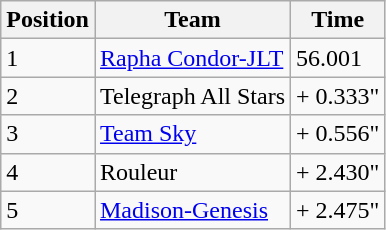<table class="wikitable">
<tr>
<th>Position</th>
<th>Team</th>
<th>Time</th>
</tr>
<tr>
<td>1</td>
<td><a href='#'>Rapha Condor-JLT</a></td>
<td>56.001</td>
</tr>
<tr>
<td>2</td>
<td>Telegraph All Stars</td>
<td>+ 0.333"</td>
</tr>
<tr>
<td>3</td>
<td><a href='#'>Team Sky</a></td>
<td>+ 0.556"</td>
</tr>
<tr>
<td>4</td>
<td>Rouleur</td>
<td>+ 2.430"</td>
</tr>
<tr>
<td>5</td>
<td><a href='#'>Madison-Genesis</a></td>
<td>+ 2.475"</td>
</tr>
</table>
